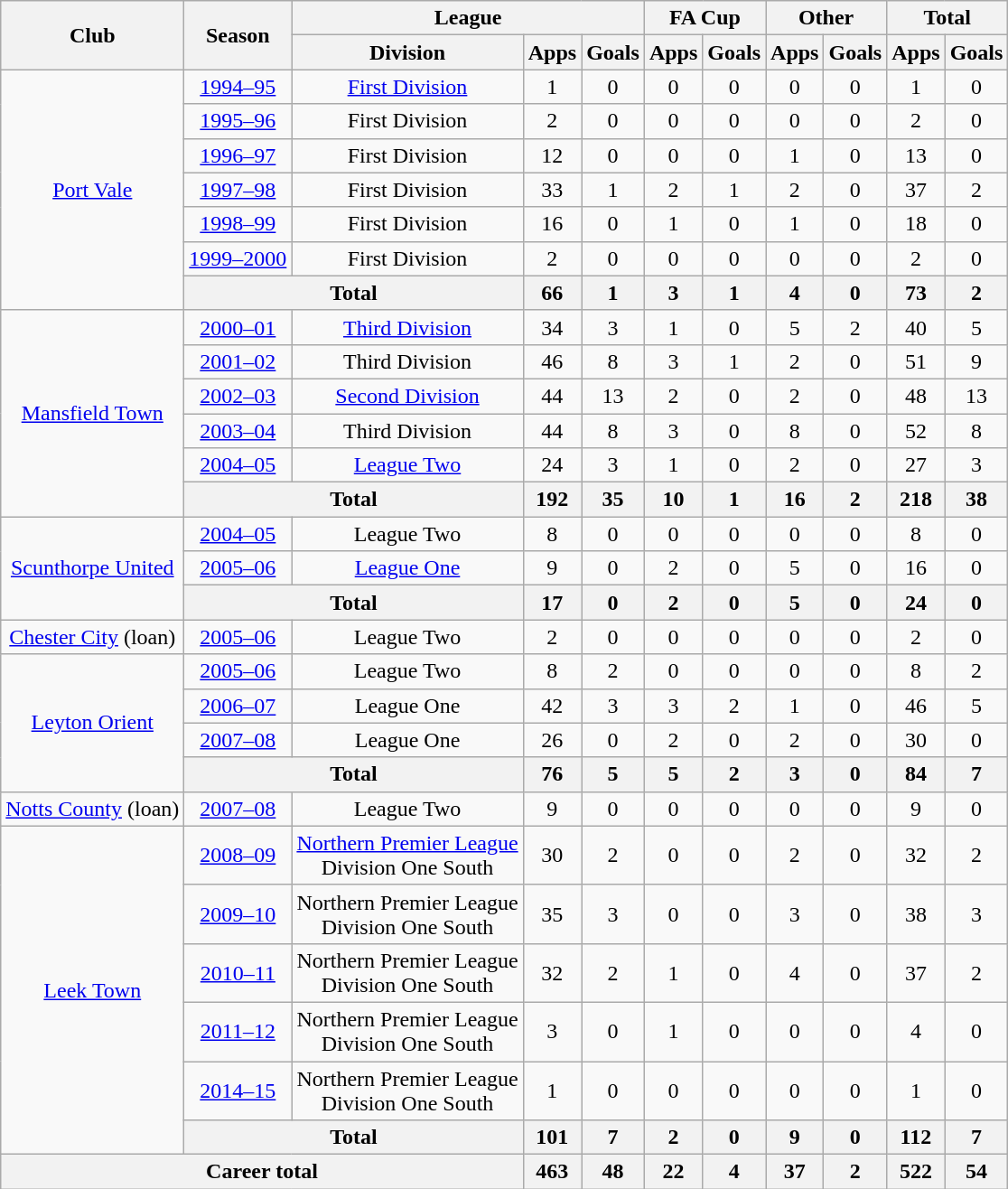<table class="wikitable" style="text-align: center;">
<tr>
<th rowspan="2">Club</th>
<th rowspan="2">Season</th>
<th colspan="3">League</th>
<th colspan="2">FA Cup</th>
<th colspan="2">Other</th>
<th colspan="2">Total</th>
</tr>
<tr>
<th>Division</th>
<th>Apps</th>
<th>Goals</th>
<th>Apps</th>
<th>Goals</th>
<th>Apps</th>
<th>Goals</th>
<th>Apps</th>
<th>Goals</th>
</tr>
<tr>
<td rowspan="7"><a href='#'>Port Vale</a></td>
<td><a href='#'>1994–95</a></td>
<td><a href='#'>First Division</a></td>
<td>1</td>
<td>0</td>
<td>0</td>
<td>0</td>
<td>0</td>
<td>0</td>
<td>1</td>
<td>0</td>
</tr>
<tr>
<td><a href='#'>1995–96</a></td>
<td>First Division</td>
<td>2</td>
<td>0</td>
<td>0</td>
<td>0</td>
<td>0</td>
<td>0</td>
<td>2</td>
<td>0</td>
</tr>
<tr>
<td><a href='#'>1996–97</a></td>
<td>First Division</td>
<td>12</td>
<td>0</td>
<td>0</td>
<td>0</td>
<td>1</td>
<td>0</td>
<td>13</td>
<td>0</td>
</tr>
<tr>
<td><a href='#'>1997–98</a></td>
<td>First Division</td>
<td>33</td>
<td>1</td>
<td>2</td>
<td>1</td>
<td>2</td>
<td>0</td>
<td>37</td>
<td>2</td>
</tr>
<tr>
<td><a href='#'>1998–99</a></td>
<td>First Division</td>
<td>16</td>
<td>0</td>
<td>1</td>
<td>0</td>
<td>1</td>
<td>0</td>
<td>18</td>
<td>0</td>
</tr>
<tr>
<td><a href='#'>1999–2000</a></td>
<td>First Division</td>
<td>2</td>
<td>0</td>
<td>0</td>
<td>0</td>
<td>0</td>
<td>0</td>
<td>2</td>
<td>0</td>
</tr>
<tr>
<th colspan="2">Total</th>
<th>66</th>
<th>1</th>
<th>3</th>
<th>1</th>
<th>4</th>
<th>0</th>
<th>73</th>
<th>2</th>
</tr>
<tr>
<td rowspan="6"><a href='#'>Mansfield Town</a></td>
<td><a href='#'>2000–01</a></td>
<td><a href='#'>Third Division</a></td>
<td>34</td>
<td>3</td>
<td>1</td>
<td>0</td>
<td>5</td>
<td>2</td>
<td>40</td>
<td>5</td>
</tr>
<tr>
<td><a href='#'>2001–02</a></td>
<td>Third Division</td>
<td>46</td>
<td>8</td>
<td>3</td>
<td>1</td>
<td>2</td>
<td>0</td>
<td>51</td>
<td>9</td>
</tr>
<tr>
<td><a href='#'>2002–03</a></td>
<td><a href='#'>Second Division</a></td>
<td>44</td>
<td>13</td>
<td>2</td>
<td>0</td>
<td>2</td>
<td>0</td>
<td>48</td>
<td>13</td>
</tr>
<tr>
<td><a href='#'>2003–04</a></td>
<td>Third Division</td>
<td>44</td>
<td>8</td>
<td>3</td>
<td>0</td>
<td>8</td>
<td>0</td>
<td>52</td>
<td>8</td>
</tr>
<tr>
<td><a href='#'>2004–05</a></td>
<td><a href='#'>League Two</a></td>
<td>24</td>
<td>3</td>
<td>1</td>
<td>0</td>
<td>2</td>
<td>0</td>
<td>27</td>
<td>3</td>
</tr>
<tr>
<th colspan="2">Total</th>
<th>192</th>
<th>35</th>
<th>10</th>
<th>1</th>
<th>16</th>
<th>2</th>
<th>218</th>
<th>38</th>
</tr>
<tr>
<td rowspan="3"><a href='#'>Scunthorpe United</a></td>
<td><a href='#'>2004–05</a></td>
<td>League Two</td>
<td>8</td>
<td>0</td>
<td>0</td>
<td>0</td>
<td>0</td>
<td>0</td>
<td>8</td>
<td>0</td>
</tr>
<tr>
<td><a href='#'>2005–06</a></td>
<td><a href='#'>League One</a></td>
<td>9</td>
<td>0</td>
<td>2</td>
<td>0</td>
<td>5</td>
<td>0</td>
<td>16</td>
<td>0</td>
</tr>
<tr>
<th colspan="2">Total</th>
<th>17</th>
<th>0</th>
<th>2</th>
<th>0</th>
<th>5</th>
<th>0</th>
<th>24</th>
<th>0</th>
</tr>
<tr>
<td><a href='#'>Chester City</a> (loan)</td>
<td><a href='#'>2005–06</a></td>
<td>League Two</td>
<td>2</td>
<td>0</td>
<td>0</td>
<td>0</td>
<td>0</td>
<td>0</td>
<td>2</td>
<td>0</td>
</tr>
<tr>
<td rowspan="4"><a href='#'>Leyton Orient</a></td>
<td><a href='#'>2005–06</a></td>
<td>League Two</td>
<td>8</td>
<td>2</td>
<td>0</td>
<td>0</td>
<td>0</td>
<td>0</td>
<td>8</td>
<td>2</td>
</tr>
<tr>
<td><a href='#'>2006–07</a></td>
<td>League One</td>
<td>42</td>
<td>3</td>
<td>3</td>
<td>2</td>
<td>1</td>
<td>0</td>
<td>46</td>
<td>5</td>
</tr>
<tr>
<td><a href='#'>2007–08</a></td>
<td>League One</td>
<td>26</td>
<td>0</td>
<td>2</td>
<td>0</td>
<td>2</td>
<td>0</td>
<td>30</td>
<td>0</td>
</tr>
<tr>
<th colspan="2">Total</th>
<th>76</th>
<th>5</th>
<th>5</th>
<th>2</th>
<th>3</th>
<th>0</th>
<th>84</th>
<th>7</th>
</tr>
<tr>
<td><a href='#'>Notts County</a> (loan)</td>
<td><a href='#'>2007–08</a></td>
<td>League Two</td>
<td>9</td>
<td>0</td>
<td>0</td>
<td>0</td>
<td>0</td>
<td>0</td>
<td>9</td>
<td>0</td>
</tr>
<tr>
<td rowspan="6"><a href='#'>Leek Town</a></td>
<td><a href='#'>2008–09</a></td>
<td><a href='#'>Northern Premier League</a><br>Division One South</td>
<td>30</td>
<td>2</td>
<td>0</td>
<td>0</td>
<td>2</td>
<td>0</td>
<td>32</td>
<td>2</td>
</tr>
<tr>
<td><a href='#'>2009–10</a></td>
<td>Northern Premier League<br>Division One South</td>
<td>35</td>
<td>3</td>
<td>0</td>
<td>0</td>
<td>3</td>
<td>0</td>
<td>38</td>
<td>3</td>
</tr>
<tr>
<td><a href='#'>2010–11</a></td>
<td>Northern Premier League<br>Division One South</td>
<td>32</td>
<td>2</td>
<td>1</td>
<td>0</td>
<td>4</td>
<td>0</td>
<td>37</td>
<td>2</td>
</tr>
<tr>
<td><a href='#'>2011–12</a></td>
<td>Northern Premier League<br>Division One South</td>
<td>3</td>
<td>0</td>
<td>1</td>
<td>0</td>
<td>0</td>
<td>0</td>
<td>4</td>
<td>0</td>
</tr>
<tr>
<td><a href='#'>2014–15</a></td>
<td>Northern Premier League<br>Division One South</td>
<td>1</td>
<td>0</td>
<td>0</td>
<td>0</td>
<td>0</td>
<td>0</td>
<td>1</td>
<td>0</td>
</tr>
<tr>
<th colspan="2">Total</th>
<th>101</th>
<th>7</th>
<th>2</th>
<th>0</th>
<th>9</th>
<th>0</th>
<th>112</th>
<th>7</th>
</tr>
<tr>
<th colspan="3">Career total</th>
<th>463</th>
<th>48</th>
<th>22</th>
<th>4</th>
<th>37</th>
<th>2</th>
<th>522</th>
<th>54</th>
</tr>
</table>
